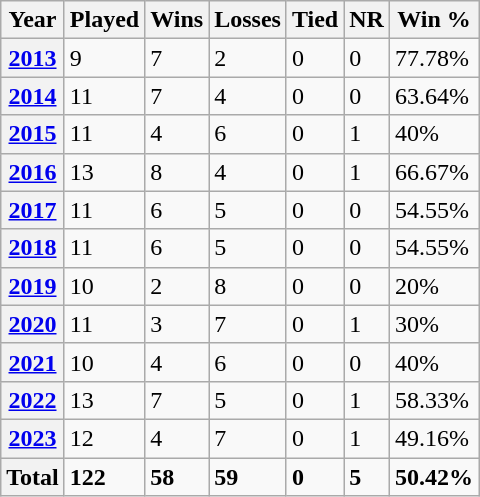<table class="wikitable">
<tr>
<th>Year</th>
<th>Played</th>
<th>Wins</th>
<th>Losses</th>
<th>Tied</th>
<th>NR</th>
<th>Win %</th>
</tr>
<tr>
<th><a href='#'>2013</a></th>
<td>9</td>
<td>7</td>
<td>2</td>
<td>0</td>
<td>0</td>
<td>77.78%</td>
</tr>
<tr>
<th><a href='#'>2014</a></th>
<td>11</td>
<td>7</td>
<td>4</td>
<td>0</td>
<td>0</td>
<td>63.64%</td>
</tr>
<tr>
<th><a href='#'>2015</a></th>
<td>11</td>
<td>4</td>
<td>6</td>
<td>0</td>
<td>1</td>
<td>40%</td>
</tr>
<tr>
<th><a href='#'>2016</a></th>
<td>13</td>
<td>8</td>
<td>4</td>
<td>0</td>
<td>1</td>
<td>66.67%</td>
</tr>
<tr>
<th><a href='#'>2017</a></th>
<td>11</td>
<td>6</td>
<td>5</td>
<td>0</td>
<td>0</td>
<td>54.55%</td>
</tr>
<tr>
<th><a href='#'>2018</a></th>
<td>11</td>
<td>6</td>
<td>5</td>
<td>0</td>
<td>0</td>
<td>54.55%</td>
</tr>
<tr>
<th><a href='#'>2019</a></th>
<td>10</td>
<td>2</td>
<td>8</td>
<td>0</td>
<td>0</td>
<td>20%</td>
</tr>
<tr>
<th><a href='#'>2020</a></th>
<td>11</td>
<td>3</td>
<td>7</td>
<td>0</td>
<td>1</td>
<td>30%</td>
</tr>
<tr>
<th><a href='#'>2021</a></th>
<td>10</td>
<td>4</td>
<td>6</td>
<td>0</td>
<td>0</td>
<td>40%</td>
</tr>
<tr>
<th><a href='#'>2022</a></th>
<td>13</td>
<td>7</td>
<td>5</td>
<td>0</td>
<td>1</td>
<td>58.33%</td>
</tr>
<tr>
<th><a href='#'>2023</a></th>
<td>12</td>
<td>4</td>
<td>7</td>
<td>0</td>
<td>1</td>
<td>49.16%</td>
</tr>
<tr>
<th>Total</th>
<td><strong>122</strong></td>
<td><strong>58</strong></td>
<td><strong>59</strong></td>
<td><strong>0</strong></td>
<td><strong>5</strong></td>
<td><strong>50.42%</strong></td>
</tr>
</table>
